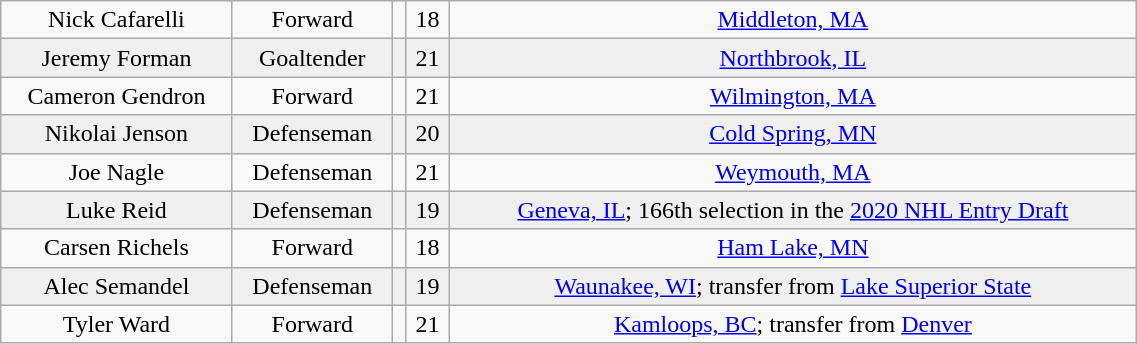<table class="wikitable" width="60%">
<tr align="center" bgcolor="">
<td>Nick Cafarelli</td>
<td>Forward</td>
<td></td>
<td>18</td>
<td><a href='#'>Middleton, MA</a></td>
</tr>
<tr align="center" bgcolor="f0f0f0">
<td>Jeremy Forman</td>
<td>Goaltender</td>
<td></td>
<td>21</td>
<td><a href='#'>Northbrook, IL</a></td>
</tr>
<tr align="center" bgcolor="">
<td>Cameron Gendron</td>
<td>Forward</td>
<td></td>
<td>21</td>
<td><a href='#'>Wilmington, MA</a></td>
</tr>
<tr align="center" bgcolor="f0f0f0">
<td>Nikolai Jenson</td>
<td>Defenseman</td>
<td></td>
<td>20</td>
<td><a href='#'>Cold Spring, MN</a></td>
</tr>
<tr align="center" bgcolor="">
<td>Joe Nagle</td>
<td>Defenseman</td>
<td></td>
<td>21</td>
<td><a href='#'>Weymouth, MA</a></td>
</tr>
<tr align="center" bgcolor="f0f0f0">
<td>Luke Reid</td>
<td>Defenseman</td>
<td></td>
<td>19</td>
<td><a href='#'>Geneva, IL</a>; 166th selection in the <a href='#'>2020 NHL Entry Draft</a></td>
</tr>
<tr align="center" bgcolor="">
<td>Carsen Richels</td>
<td>Forward</td>
<td></td>
<td>18</td>
<td><a href='#'>Ham Lake, MN</a></td>
</tr>
<tr align="center" bgcolor="f0f0f0">
<td>Alec Semandel</td>
<td>Defenseman</td>
<td></td>
<td>19</td>
<td><a href='#'>Waunakee, WI</a>; transfer from <a href='#'>Lake Superior State</a></td>
</tr>
<tr align="center" bgcolor="">
<td>Tyler Ward</td>
<td>Forward</td>
<td></td>
<td>21</td>
<td><a href='#'>Kamloops, BC</a>; transfer from <a href='#'>Denver</a></td>
</tr>
</table>
